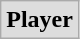<table class="wikitable">
<tr style="text-align:center; background:#ddd;">
<td><strong>Player</strong></td>
</tr>
</table>
